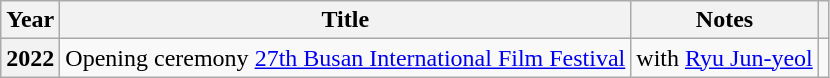<table class="wikitable plainrowheaders">
<tr>
<th scope="col">Year</th>
<th scope="col">Title</th>
<th scope="col">Notes</th>
<th scope="col" class="unsortable"></th>
</tr>
<tr>
<th scope="row">2022</th>
<td>Opening ceremony <a href='#'>27th Busan International Film Festival</a></td>
<td>with <a href='#'>Ryu Jun-yeol</a></td>
<td style="text-align:center"></td>
</tr>
</table>
